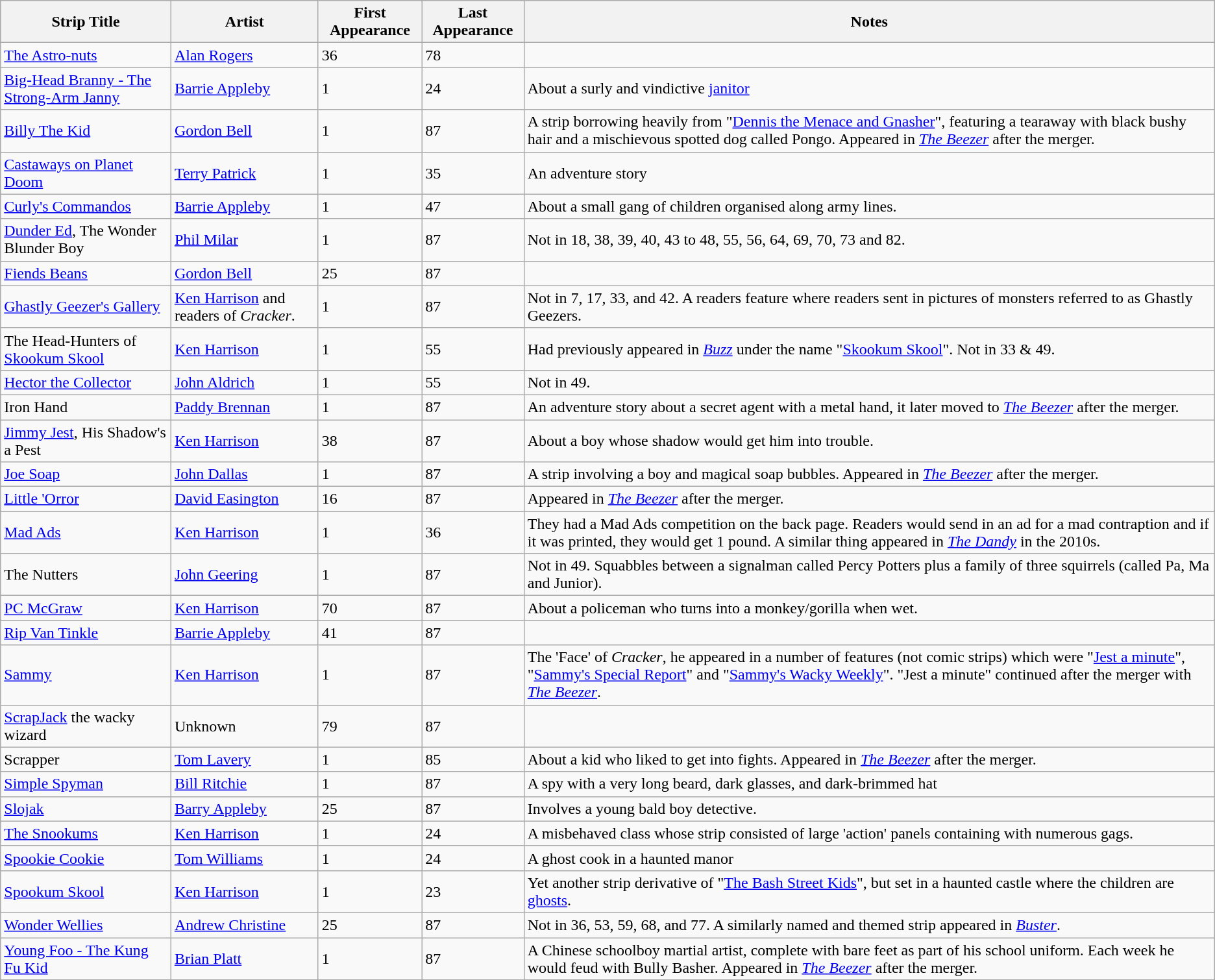<table class="wikitable sortable">
<tr>
<th>Strip Title</th>
<th>Artist</th>
<th>First Appearance</th>
<th>Last Appearance</th>
<th>Notes</th>
</tr>
<tr>
<td><a href='#'>The Astro-nuts</a></td>
<td><a href='#'>Alan Rogers</a></td>
<td>36</td>
<td>78</td>
<td></td>
</tr>
<tr>
<td><a href='#'>Big-Head Branny - The Strong-Arm Janny</a></td>
<td><a href='#'>Barrie Appleby</a></td>
<td>1</td>
<td>24</td>
<td>About a surly and vindictive <a href='#'>janitor</a></td>
</tr>
<tr>
<td><a href='#'>Billy The Kid</a></td>
<td><a href='#'>Gordon Bell</a></td>
<td>1</td>
<td>87</td>
<td>A strip borrowing heavily from "<a href='#'>Dennis the Menace and Gnasher</a>", featuring a tearaway with black bushy hair and a mischievous spotted dog called Pongo. Appeared in <em><a href='#'>The Beezer</a></em> after the merger.</td>
</tr>
<tr>
<td><a href='#'>Castaways on Planet Doom</a></td>
<td><a href='#'>Terry Patrick</a></td>
<td>1</td>
<td>35</td>
<td>An adventure story</td>
</tr>
<tr>
<td><a href='#'>Curly's Commandos</a></td>
<td><a href='#'>Barrie Appleby</a></td>
<td>1</td>
<td>47</td>
<td>About a small gang of children organised along army lines.</td>
</tr>
<tr>
<td><a href='#'>Dunder Ed</a>, The Wonder Blunder Boy</td>
<td><a href='#'>Phil Milar</a></td>
<td>1</td>
<td>87</td>
<td>Not in 18, 38, 39, 40, 43 to 48, 55, 56, 64, 69, 70, 73 and 82.</td>
</tr>
<tr>
<td><a href='#'>Fiends Beans</a></td>
<td><a href='#'>Gordon Bell</a></td>
<td>25</td>
<td>87</td>
<td></td>
</tr>
<tr>
<td><a href='#'>Ghastly Geezer's Gallery</a></td>
<td><a href='#'>Ken Harrison</a> and readers of <em>Cracker</em>.</td>
<td>1</td>
<td>87</td>
<td>Not in 7, 17, 33, and 42. A readers feature where readers sent in pictures of monsters referred to as Ghastly Geezers.</td>
</tr>
<tr>
<td>The Head-Hunters of <a href='#'>Skookum Skool</a></td>
<td><a href='#'>Ken Harrison</a></td>
<td>1</td>
<td>55</td>
<td>Had previously appeared in <em><a href='#'>Buzz</a></em> under the name "<a href='#'>Skookum Skool</a>". Not in 33 & 49.</td>
</tr>
<tr>
<td><a href='#'>Hector the Collector</a></td>
<td><a href='#'>John Aldrich</a></td>
<td>1</td>
<td>55</td>
<td>Not in 49.</td>
</tr>
<tr>
<td>Iron Hand</td>
<td><a href='#'>Paddy Brennan</a></td>
<td>1</td>
<td>87</td>
<td>An adventure story about a secret agent with a metal hand, it later moved to <em><a href='#'>The Beezer</a></em> after the merger.</td>
</tr>
<tr>
<td><a href='#'>Jimmy Jest</a>, His Shadow's a Pest</td>
<td><a href='#'>Ken Harrison</a></td>
<td>38</td>
<td>87</td>
<td>About a boy whose shadow would get him into trouble.</td>
</tr>
<tr>
<td><a href='#'>Joe Soap</a></td>
<td><a href='#'>John Dallas</a></td>
<td>1</td>
<td>87</td>
<td>A strip involving a boy and magical soap bubbles. Appeared in <em><a href='#'>The Beezer</a></em> after the merger.</td>
</tr>
<tr>
<td><a href='#'>Little 'Orror</a></td>
<td><a href='#'>David Easington</a></td>
<td>16</td>
<td>87</td>
<td>Appeared in <em><a href='#'>The Beezer</a></em> after the merger.</td>
</tr>
<tr>
<td><a href='#'>Mad Ads</a></td>
<td><a href='#'>Ken Harrison</a></td>
<td>1</td>
<td>36</td>
<td>They had a Mad Ads competition on the back page. Readers would send in an ad for a mad contraption and if it was printed, they would get 1 pound. A similar thing appeared in <em><a href='#'>The Dandy</a></em> in the 2010s.</td>
</tr>
<tr>
<td>The Nutters</td>
<td><a href='#'>John Geering</a></td>
<td>1</td>
<td>87</td>
<td>Not in 49. Squabbles between a signalman called Percy Potters plus a family of three squirrels (called Pa, Ma and Junior).</td>
</tr>
<tr>
<td><a href='#'>PC McGraw</a></td>
<td><a href='#'>Ken Harrison</a></td>
<td>70</td>
<td>87</td>
<td>About a policeman who turns into a monkey/gorilla when wet.</td>
</tr>
<tr>
<td><a href='#'>Rip Van Tinkle</a></td>
<td><a href='#'>Barrie Appleby</a></td>
<td>41</td>
<td>87</td>
<td></td>
</tr>
<tr>
<td><a href='#'>Sammy</a></td>
<td><a href='#'>Ken Harrison</a></td>
<td>1</td>
<td>87</td>
<td>The 'Face' of <em>Cracker</em>, he appeared in a number of features (not comic strips) which were "<a href='#'>Jest a minute</a>", "<a href='#'>Sammy's Special Report</a>" and "<a href='#'>Sammy's Wacky Weekly</a>". "Jest a minute" continued after the merger with <em><a href='#'>The Beezer</a></em>.</td>
</tr>
<tr>
<td><a href='#'>ScrapJack</a> the wacky wizard</td>
<td>Unknown</td>
<td>79</td>
<td>87</td>
<td></td>
</tr>
<tr>
<td>Scrapper</td>
<td><a href='#'>Tom Lavery</a></td>
<td>1</td>
<td>85</td>
<td>About a kid who liked to get into fights. Appeared in <em><a href='#'>The Beezer</a></em> after the merger.</td>
</tr>
<tr>
<td><a href='#'>Simple Spyman</a></td>
<td><a href='#'>Bill Ritchie</a></td>
<td>1</td>
<td>87</td>
<td>A spy with a very long beard, dark glasses, and dark-brimmed hat</td>
</tr>
<tr>
<td><a href='#'>Slojak</a></td>
<td><a href='#'>Barry Appleby</a></td>
<td>25</td>
<td>87</td>
<td>Involves a young bald boy detective.</td>
</tr>
<tr>
<td><a href='#'>The Snookums</a></td>
<td><a href='#'>Ken Harrison</a></td>
<td>1</td>
<td>24</td>
<td>A misbehaved class whose strip consisted of large 'action' panels containing with numerous gags.</td>
</tr>
<tr>
<td><a href='#'>Spookie Cookie</a></td>
<td><a href='#'>Tom Williams</a></td>
<td>1</td>
<td>24</td>
<td>A ghost cook in a haunted manor</td>
</tr>
<tr>
<td><a href='#'>Spookum Skool</a></td>
<td><a href='#'>Ken Harrison</a></td>
<td>1</td>
<td>23</td>
<td>Yet another strip derivative of "<a href='#'>The Bash Street Kids</a>", but set in a haunted castle where the children are <a href='#'>ghosts</a>.</td>
</tr>
<tr>
<td><a href='#'>Wonder Wellies</a></td>
<td><a href='#'>Andrew Christine</a></td>
<td>25</td>
<td>87</td>
<td>Not in 36, 53, 59, 68, and 77. A similarly named and themed strip appeared in <em><a href='#'>Buster</a></em>.</td>
</tr>
<tr>
<td><a href='#'>Young Foo - The Kung Fu Kid</a></td>
<td><a href='#'>Brian Platt</a></td>
<td>1</td>
<td>87</td>
<td>A Chinese schoolboy martial artist, complete with bare feet as part of his school uniform. Each week he would feud with Bully Basher. Appeared in <em><a href='#'>The Beezer</a></em> after the merger.</td>
</tr>
</table>
